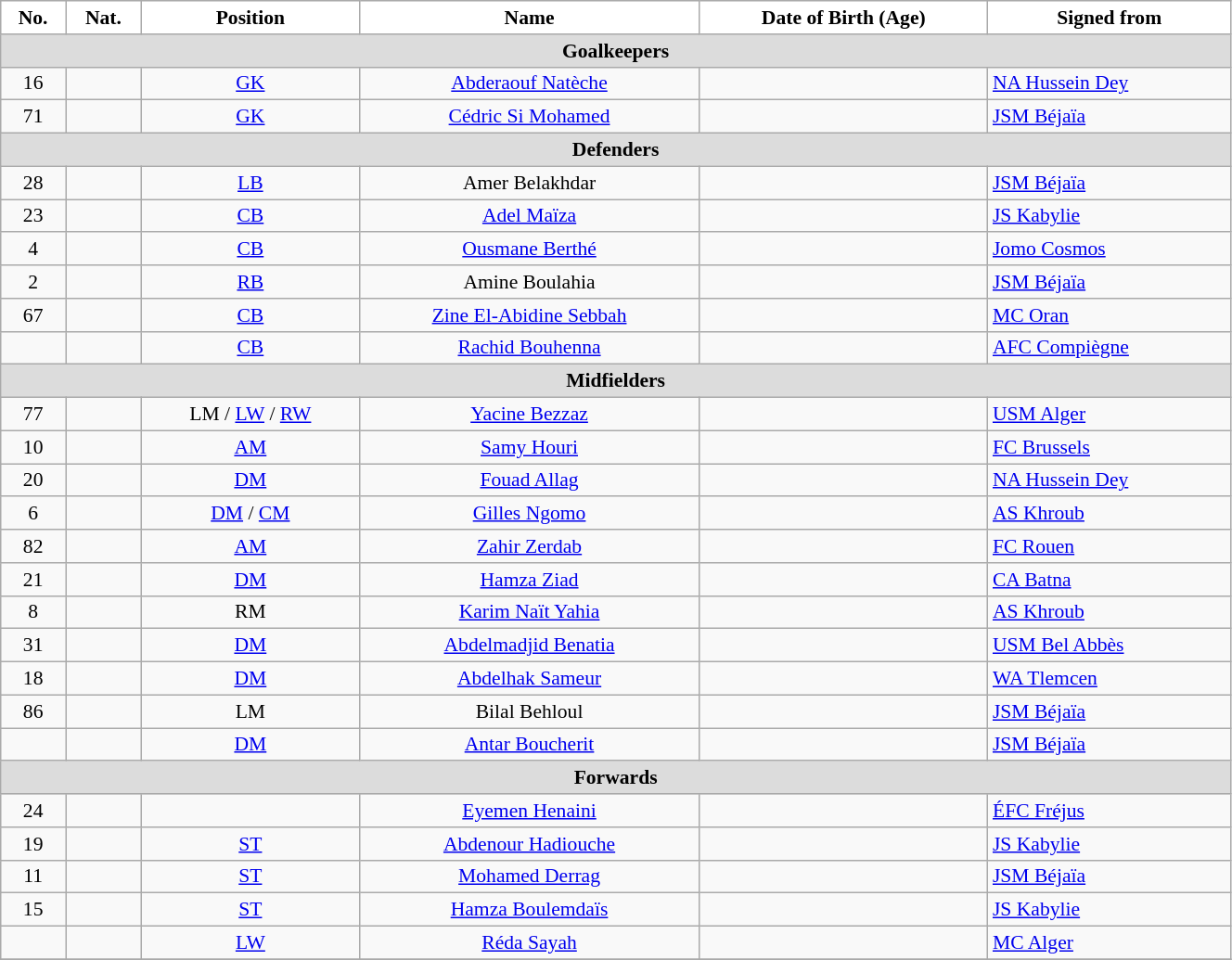<table class="wikitable" style="text-align:center; font-size:90%; width:70%">
<tr>
<th style="background:white; color:black; text-align:center;">No.</th>
<th style="background:white; color:black; text-align:center;">Nat.</th>
<th style="background:white; color:black; text-align:center;">Position</th>
<th style="background:white; color:black; text-align:center;">Name</th>
<th style="background:white; color:black; text-align:center;">Date of Birth (Age)</th>
<th style="background:white; color:black; text-align:center;">Signed from</th>
</tr>
<tr>
<th colspan=10 style="background:#DCDCDC; text-align:center;">Goalkeepers</th>
</tr>
<tr>
<td>16</td>
<td></td>
<td><a href='#'>GK</a></td>
<td><a href='#'>Abderaouf Natèche</a></td>
<td></td>
<td style="text-align:left"> <a href='#'>NA Hussein Dey</a></td>
</tr>
<tr>
<td>71</td>
<td></td>
<td><a href='#'>GK</a></td>
<td><a href='#'>Cédric Si Mohamed</a></td>
<td></td>
<td style="text-align:left"> <a href='#'>JSM Béjaïa</a></td>
</tr>
<tr>
<th colspan=10 style="background:#DCDCDC; text-align:center;">Defenders</th>
</tr>
<tr>
<td>28</td>
<td></td>
<td><a href='#'>LB</a></td>
<td>Amer Belakhdar</td>
<td></td>
<td style="text-align:left"> <a href='#'>JSM Béjaïa</a></td>
</tr>
<tr>
<td>23</td>
<td></td>
<td><a href='#'>CB</a></td>
<td><a href='#'>Adel Maïza</a></td>
<td></td>
<td style="text-align:left"> <a href='#'>JS Kabylie</a></td>
</tr>
<tr>
<td>4</td>
<td></td>
<td><a href='#'>CB</a></td>
<td><a href='#'>Ousmane Berthé</a></td>
<td></td>
<td style="text-align:left"> <a href='#'>Jomo Cosmos</a></td>
</tr>
<tr>
<td>2</td>
<td></td>
<td><a href='#'>RB</a></td>
<td>Amine Boulahia</td>
<td></td>
<td style="text-align:left"> <a href='#'>JSM Béjaïa</a></td>
</tr>
<tr>
<td>67</td>
<td></td>
<td><a href='#'>CB</a></td>
<td><a href='#'>Zine El-Abidine Sebbah</a></td>
<td></td>
<td style="text-align:left"> <a href='#'>MC Oran</a></td>
</tr>
<tr>
<td></td>
<td></td>
<td><a href='#'>CB</a></td>
<td><a href='#'>Rachid Bouhenna</a></td>
<td></td>
<td style="text-align:left"> <a href='#'>AFC Compiègne</a></td>
</tr>
<tr>
<th colspan=10 style="background:#DCDCDC; text-align:center;">Midfielders</th>
</tr>
<tr>
<td>77</td>
<td></td>
<td>LM / <a href='#'>LW</a> / <a href='#'>RW</a></td>
<td><a href='#'>Yacine Bezzaz</a></td>
<td></td>
<td style="text-align:left"> <a href='#'>USM Alger</a></td>
</tr>
<tr>
<td>10</td>
<td></td>
<td><a href='#'>AM</a></td>
<td><a href='#'>Samy Houri</a></td>
<td></td>
<td style="text-align:left"> <a href='#'>FC Brussels</a></td>
</tr>
<tr>
<td>20</td>
<td></td>
<td><a href='#'>DM</a></td>
<td><a href='#'>Fouad Allag</a></td>
<td></td>
<td style="text-align:left"> <a href='#'>NA Hussein Dey</a></td>
</tr>
<tr>
<td>6</td>
<td></td>
<td><a href='#'>DM</a> / <a href='#'>CM</a></td>
<td><a href='#'>Gilles Ngomo</a></td>
<td></td>
<td style="text-align:left"> <a href='#'>AS Khroub</a></td>
</tr>
<tr>
<td>82</td>
<td></td>
<td><a href='#'>AM</a></td>
<td><a href='#'>Zahir Zerdab</a></td>
<td></td>
<td style="text-align:left"> <a href='#'>FC Rouen</a></td>
</tr>
<tr>
<td>21</td>
<td></td>
<td><a href='#'>DM</a></td>
<td><a href='#'>Hamza Ziad</a></td>
<td></td>
<td style="text-align:left"> <a href='#'>CA Batna</a></td>
</tr>
<tr>
<td>8</td>
<td></td>
<td>RM</td>
<td><a href='#'>Karim Naït Yahia</a></td>
<td></td>
<td style="text-align:left"> <a href='#'>AS Khroub</a></td>
</tr>
<tr>
<td>31</td>
<td></td>
<td><a href='#'>DM</a></td>
<td><a href='#'>Abdelmadjid Benatia</a></td>
<td></td>
<td style="text-align:left"> <a href='#'>USM Bel Abbès</a></td>
</tr>
<tr>
<td>18</td>
<td></td>
<td><a href='#'>DM</a></td>
<td><a href='#'>Abdelhak Sameur</a></td>
<td></td>
<td style="text-align:left"> <a href='#'>WA Tlemcen</a></td>
</tr>
<tr>
<td>86</td>
<td></td>
<td>LM</td>
<td>Bilal Behloul</td>
<td></td>
<td style="text-align:left"> <a href='#'>JSM Béjaïa</a></td>
</tr>
<tr>
<td></td>
<td></td>
<td><a href='#'>DM</a></td>
<td><a href='#'>Antar Boucherit</a></td>
<td></td>
<td style="text-align:left"> <a href='#'>JSM Béjaïa</a></td>
</tr>
<tr>
<th colspan=10 style="background:#DCDCDC; text-align:center;">Forwards</th>
</tr>
<tr>
<td>24</td>
<td></td>
<td></td>
<td><a href='#'>Eyemen Henaini</a></td>
<td></td>
<td style="text-align:left"> <a href='#'>ÉFC Fréjus</a></td>
</tr>
<tr>
<td>19</td>
<td></td>
<td><a href='#'>ST</a></td>
<td><a href='#'>Abdenour Hadiouche</a></td>
<td></td>
<td style="text-align:left"> <a href='#'>JS Kabylie</a></td>
</tr>
<tr>
<td>11</td>
<td></td>
<td><a href='#'>ST</a></td>
<td><a href='#'>Mohamed Derrag</a></td>
<td></td>
<td style="text-align:left"> <a href='#'>JSM Béjaïa</a></td>
</tr>
<tr>
<td>15</td>
<td></td>
<td><a href='#'>ST</a></td>
<td><a href='#'>Hamza Boulemdaïs</a></td>
<td></td>
<td style="text-align:left"> <a href='#'>JS Kabylie</a></td>
</tr>
<tr>
<td></td>
<td></td>
<td><a href='#'>LW</a></td>
<td><a href='#'>Réda Sayah</a></td>
<td></td>
<td style="text-align:left"> <a href='#'>MC Alger</a></td>
</tr>
<tr>
</tr>
</table>
